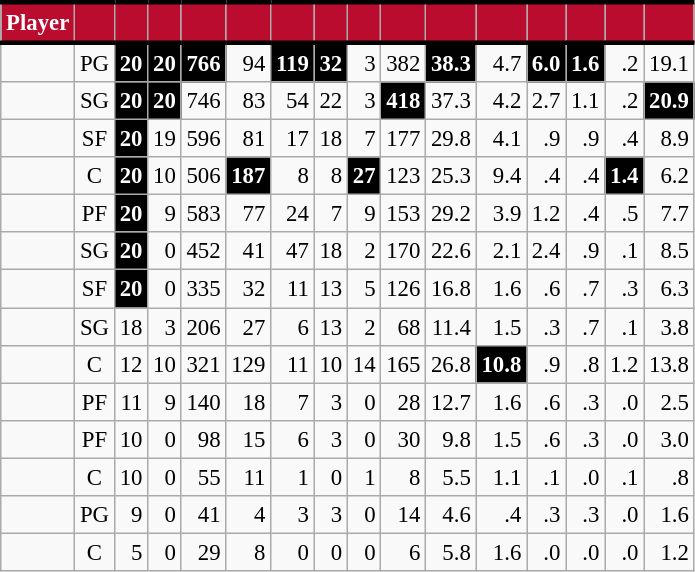<table class="wikitable sortable" style="font-size: 95%; text-align:right;">
<tr>
<th style="background:#BA0C2F; color:#FFFFFF; border-top:#010101 3px solid; border-bottom:#010101 3px solid;">Player</th>
<th style="background:#BA0C2F; color:#FFFFFF; border-top:#010101 3px solid; border-bottom:#010101 3px solid;"></th>
<th style="background:#BA0C2F; color:#FFFFFF; border-top:#010101 3px solid; border-bottom:#010101 3px solid;"></th>
<th style="background:#BA0C2F; color:#FFFFFF; border-top:#010101 3px solid; border-bottom:#010101 3px solid;"></th>
<th style="background:#BA0C2F; color:#FFFFFF; border-top:#010101 3px solid; border-bottom:#010101 3px solid;"></th>
<th style="background:#BA0C2F; color:#FFFFFF; border-top:#010101 3px solid; border-bottom:#010101 3px solid;"></th>
<th style="background:#BA0C2F; color:#FFFFFF; border-top:#010101 3px solid; border-bottom:#010101 3px solid;"></th>
<th style="background:#BA0C2F; color:#FFFFFF; border-top:#010101 3px solid; border-bottom:#010101 3px solid;"></th>
<th style="background:#BA0C2F; color:#FFFFFF; border-top:#010101 3px solid; border-bottom:#010101 3px solid;"></th>
<th style="background:#BA0C2F; color:#FFFFFF; border-top:#010101 3px solid; border-bottom:#010101 3px solid;"></th>
<th style="background:#BA0C2F; color:#FFFFFF; border-top:#010101 3px solid; border-bottom:#010101 3px solid;"></th>
<th style="background:#BA0C2F; color:#FFFFFF; border-top:#010101 3px solid; border-bottom:#010101 3px solid;"></th>
<th style="background:#BA0C2F; color:#FFFFFF; border-top:#010101 3px solid; border-bottom:#010101 3px solid;"></th>
<th style="background:#BA0C2F; color:#FFFFFF; border-top:#010101 3px solid; border-bottom:#010101 3px solid;"></th>
<th style="background:#BA0C2F; color:#FFFFFF; border-top:#010101 3px solid; border-bottom:#010101 3px solid;"></th>
<th style="background:#BA0C2F; color:#FFFFFF; border-top:#010101 3px solid; border-bottom:#010101 3px solid;"></th>
</tr>
<tr>
<td style="text-align:left;"></td>
<td style="text-align:center;">PG</td>
<td style="background:#010101; color:#FFFFFF;"><strong>20</strong></td>
<td style="background:#010101; color:#FFFFFF;"><strong>20</strong></td>
<td style="background:#010101; color:#FFFFFF;"><strong>766</strong></td>
<td>94</td>
<td style="background:#010101; color:#FFFFFF;"><strong>119</strong></td>
<td style="background:#010101; color:#FFFFFF;"><strong>32</strong></td>
<td>3</td>
<td>382</td>
<td style="background:#010101; color:#FFFFFF;"><strong>38.3</strong></td>
<td>4.7</td>
<td style="background:#010101; color:#FFFFFF;"><strong>6.0</strong></td>
<td style="background:#010101; color:#FFFFFF;"><strong>1.6</strong></td>
<td>.2</td>
<td>19.1</td>
</tr>
<tr>
<td style="text-align:left;"></td>
<td style="text-align:center;">SG</td>
<td style="background:#010101; color:#FFFFFF;"><strong>20</strong></td>
<td style="background:#010101; color:#FFFFFF;"><strong>20</strong></td>
<td>746</td>
<td>83</td>
<td>54</td>
<td>22</td>
<td>3</td>
<td style="background:#010101; color:#FFFFFF;"><strong>418</strong></td>
<td>37.3</td>
<td>4.2</td>
<td>2.7</td>
<td>1.1</td>
<td>.2</td>
<td style="background:#010101; color:#FFFFFF;"><strong>20.9</strong></td>
</tr>
<tr>
<td style="text-align:left;"></td>
<td style="text-align:center;">SF</td>
<td style="background:#010101; color:#FFFFFF;"><strong>20</strong></td>
<td>19</td>
<td>596</td>
<td>81</td>
<td>17</td>
<td>18</td>
<td>7</td>
<td>177</td>
<td>29.8</td>
<td>4.1</td>
<td>.9</td>
<td>.9</td>
<td>.4</td>
<td>8.9</td>
</tr>
<tr>
<td style="text-align:left;"></td>
<td style="text-align:center;">C</td>
<td style="background:#010101; color:#FFFFFF;"><strong>20</strong></td>
<td>10</td>
<td>506</td>
<td style="background:#010101; color:#FFFFFF;"><strong>187</strong></td>
<td>8</td>
<td>8</td>
<td style="background:#010101; color:#FFFFFF;"><strong>27</strong></td>
<td>123</td>
<td>25.3</td>
<td>9.4</td>
<td>.4</td>
<td>.4</td>
<td style="background:#010101; color:#FFFFFF;"><strong>1.4</strong></td>
<td>6.2</td>
</tr>
<tr>
<td style="text-align:left;"></td>
<td style="text-align:center;">PF</td>
<td style="background:#010101; color:#FFFFFF;"><strong>20</strong></td>
<td>9</td>
<td>583</td>
<td>77</td>
<td>24</td>
<td>7</td>
<td>9</td>
<td>153</td>
<td>29.2</td>
<td>3.9</td>
<td>1.2</td>
<td>.4</td>
<td>.5</td>
<td>7.7</td>
</tr>
<tr>
<td style="text-align:left;"></td>
<td style="text-align:center;">SG</td>
<td style="background:#010101; color:#FFFFFF;"><strong>20</strong></td>
<td>0</td>
<td>452</td>
<td>41</td>
<td>47</td>
<td>18</td>
<td>2</td>
<td>170</td>
<td>22.6</td>
<td>2.1</td>
<td>2.4</td>
<td>.9</td>
<td>.1</td>
<td>8.5</td>
</tr>
<tr>
<td style="text-align:left;"></td>
<td style="text-align:center;">SF</td>
<td style="background:#010101; color:#FFFFFF;"><strong>20</strong></td>
<td>0</td>
<td>335</td>
<td>32</td>
<td>11</td>
<td>13</td>
<td>5</td>
<td>126</td>
<td>16.8</td>
<td>1.6</td>
<td>.6</td>
<td>.7</td>
<td>.3</td>
<td>6.3</td>
</tr>
<tr>
<td style="text-align:left;"></td>
<td style="text-align:center;">SG</td>
<td>18</td>
<td>3</td>
<td>206</td>
<td>27</td>
<td>6</td>
<td>13</td>
<td>2</td>
<td>68</td>
<td>11.4</td>
<td>1.5</td>
<td>.3</td>
<td>.7</td>
<td>.1</td>
<td>3.8</td>
</tr>
<tr>
<td style="text-align:left;"></td>
<td style="text-align:center;">C</td>
<td>12</td>
<td>10</td>
<td>321</td>
<td>129</td>
<td>11</td>
<td>10</td>
<td>14</td>
<td>165</td>
<td>26.8</td>
<td style="background:#010101; color:#FFFFFF;"><strong>10.8</strong></td>
<td>.9</td>
<td>.8</td>
<td>1.2</td>
<td>13.8</td>
</tr>
<tr>
<td style="text-align:left;"></td>
<td style="text-align:center;">PF</td>
<td>11</td>
<td>9</td>
<td>140</td>
<td>18</td>
<td>7</td>
<td>3</td>
<td>0</td>
<td>28</td>
<td>12.7</td>
<td>1.6</td>
<td>.6</td>
<td>.3</td>
<td>.0</td>
<td>2.5</td>
</tr>
<tr>
<td style="text-align:left;"></td>
<td style="text-align:center;">PF</td>
<td>10</td>
<td>0</td>
<td>98</td>
<td>15</td>
<td>6</td>
<td>3</td>
<td>0</td>
<td>30</td>
<td>9.8</td>
<td>1.5</td>
<td>.6</td>
<td>.3</td>
<td>.0</td>
<td>3.0</td>
</tr>
<tr>
<td style="text-align:left;"></td>
<td style="text-align:center;">C</td>
<td>10</td>
<td>0</td>
<td>55</td>
<td>11</td>
<td>1</td>
<td>0</td>
<td>1</td>
<td>8</td>
<td>5.5</td>
<td>1.1</td>
<td>.1</td>
<td>.0</td>
<td>.1</td>
<td>.8</td>
</tr>
<tr>
<td style="text-align:left;"></td>
<td style="text-align:center;">PG</td>
<td>9</td>
<td>0</td>
<td>41</td>
<td>4</td>
<td>3</td>
<td>3</td>
<td>0</td>
<td>14</td>
<td>4.6</td>
<td>.4</td>
<td>.3</td>
<td>.3</td>
<td>.0</td>
<td>1.6</td>
</tr>
<tr>
<td style="text-align:left;"></td>
<td style="text-align:center;">C</td>
<td>5</td>
<td>0</td>
<td>29</td>
<td>8</td>
<td>0</td>
<td>0</td>
<td>0</td>
<td>6</td>
<td>5.8</td>
<td>1.6</td>
<td>.0</td>
<td>.0</td>
<td>.0</td>
<td>1.2</td>
</tr>
</table>
